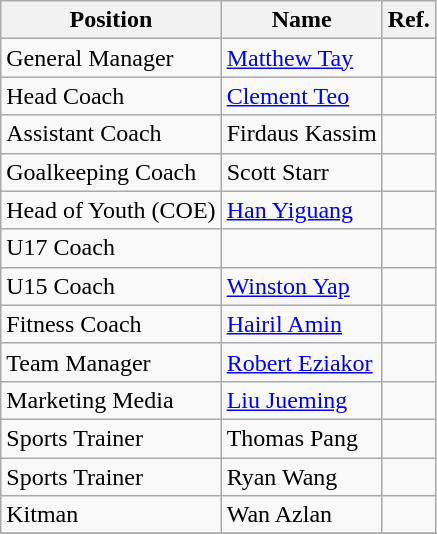<table class="wikitable">
<tr>
<th>Position</th>
<th>Name</th>
<th>Ref.</th>
</tr>
<tr>
<td>General Manager</td>
<td> <a href='#'>Matthew Tay</a></td>
<td></td>
</tr>
<tr>
<td>Head Coach</td>
<td> <a href='#'>Clement Teo</a></td>
<td></td>
</tr>
<tr>
<td>Assistant Coach</td>
<td> Firdaus Kassim</td>
<td></td>
</tr>
<tr>
<td>Goalkeeping Coach</td>
<td> Scott Starr</td>
<td></td>
</tr>
<tr>
<td>Head of Youth (COE)</td>
<td> <a href='#'>Han Yiguang</a></td>
<td></td>
</tr>
<tr>
<td>U17 Coach</td>
<td></td>
<td></td>
</tr>
<tr>
<td>U15 Coach</td>
<td> <a href='#'>Winston Yap</a></td>
<td></td>
</tr>
<tr>
<td>Fitness Coach</td>
<td> <a href='#'>Hairil Amin</a></td>
<td></td>
</tr>
<tr>
<td>Team Manager</td>
<td> <a href='#'>Robert Eziakor</a></td>
<td></td>
</tr>
<tr>
<td>Marketing Media</td>
<td> <a href='#'>Liu Jueming</a></td>
<td></td>
</tr>
<tr>
<td>Sports Trainer</td>
<td> Thomas Pang</td>
<td></td>
</tr>
<tr>
<td>Sports Trainer</td>
<td> Ryan Wang</td>
<td></td>
</tr>
<tr>
<td>Kitman</td>
<td> Wan Azlan</td>
<td></td>
</tr>
<tr>
</tr>
</table>
